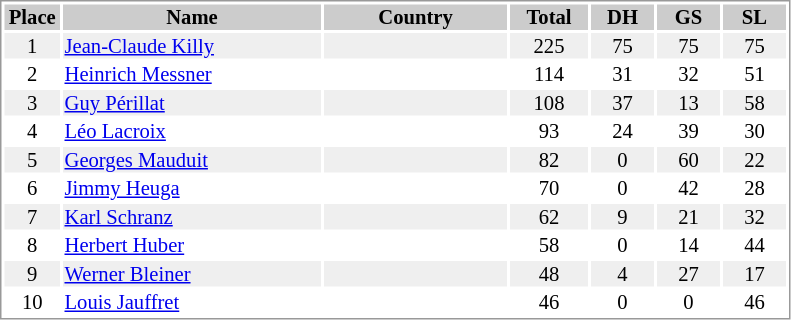<table border="0" style="border: 1px solid #999; background-color:#FFFFFF; text-align:center; font-size:86%; line-height:15px;">
<tr align="center" bgcolor="#CCCCCC">
<th width=35>Place</th>
<th width=170>Name</th>
<th width=120>Country</th>
<th width=50>Total</th>
<th width=40>DH</th>
<th width=40>GS</th>
<th width=40>SL</th>
</tr>
<tr bgcolor="#EFEFEF">
<td>1</td>
<td align="left"><a href='#'>Jean-Claude Killy</a></td>
<td align="left"></td>
<td>225</td>
<td>75</td>
<td>75</td>
<td>75</td>
</tr>
<tr>
<td>2</td>
<td align="left"><a href='#'>Heinrich Messner</a></td>
<td align="left"></td>
<td>114</td>
<td>31</td>
<td>32</td>
<td>51</td>
</tr>
<tr bgcolor="#EFEFEF">
<td>3</td>
<td align="left"><a href='#'>Guy Périllat</a></td>
<td align="left"></td>
<td>108</td>
<td>37</td>
<td>13</td>
<td>58</td>
</tr>
<tr>
<td>4</td>
<td align="left"><a href='#'>Léo Lacroix</a></td>
<td align="left"></td>
<td>93</td>
<td>24</td>
<td>39</td>
<td>30</td>
</tr>
<tr bgcolor="#EFEFEF">
<td>5</td>
<td align="left"><a href='#'>Georges Mauduit</a></td>
<td align="left"></td>
<td>82</td>
<td>0</td>
<td>60</td>
<td>22</td>
</tr>
<tr>
<td>6</td>
<td align="left"><a href='#'>Jimmy Heuga</a></td>
<td align="left"></td>
<td>70</td>
<td>0</td>
<td>42</td>
<td>28</td>
</tr>
<tr bgcolor="#EFEFEF">
<td>7</td>
<td align="left"><a href='#'>Karl Schranz</a></td>
<td align="left"></td>
<td>62</td>
<td>9</td>
<td>21</td>
<td>32</td>
</tr>
<tr>
<td>8</td>
<td align="left"><a href='#'>Herbert Huber</a></td>
<td align="left"></td>
<td>58</td>
<td>0</td>
<td>14</td>
<td>44</td>
</tr>
<tr bgcolor="#EFEFEF">
<td>9</td>
<td align="left"><a href='#'>Werner Bleiner</a></td>
<td align="left"></td>
<td>48</td>
<td>4</td>
<td>27</td>
<td>17</td>
</tr>
<tr>
<td>10</td>
<td align="left"><a href='#'>Louis Jauffret</a></td>
<td align="left"></td>
<td>46</td>
<td>0</td>
<td>0</td>
<td>46</td>
</tr>
</table>
